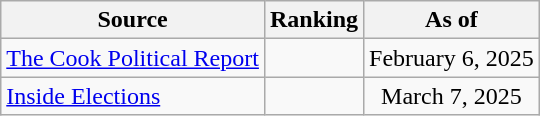<table class="wikitable" style="text-align:center">
<tr>
<th>Source</th>
<th>Ranking</th>
<th>As of</th>
</tr>
<tr>
<td align=left><a href='#'>The Cook Political Report</a></td>
<td></td>
<td>February 6, 2025</td>
</tr>
<tr>
<td align=left><a href='#'>Inside Elections</a></td>
<td></td>
<td>March 7, 2025</td>
</tr>
</table>
